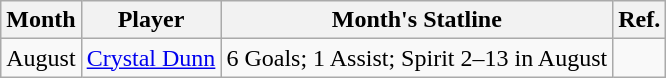<table class="wikitable">
<tr>
<th>Month</th>
<th>Player</th>
<th>Month's Statline</th>
<th>Ref.</th>
</tr>
<tr>
<td>August</td>
<td> <a href='#'>Crystal Dunn</a></td>
<td>6 Goals; 1 Assist; Spirit 2–13 in August</td>
<td></td>
</tr>
</table>
